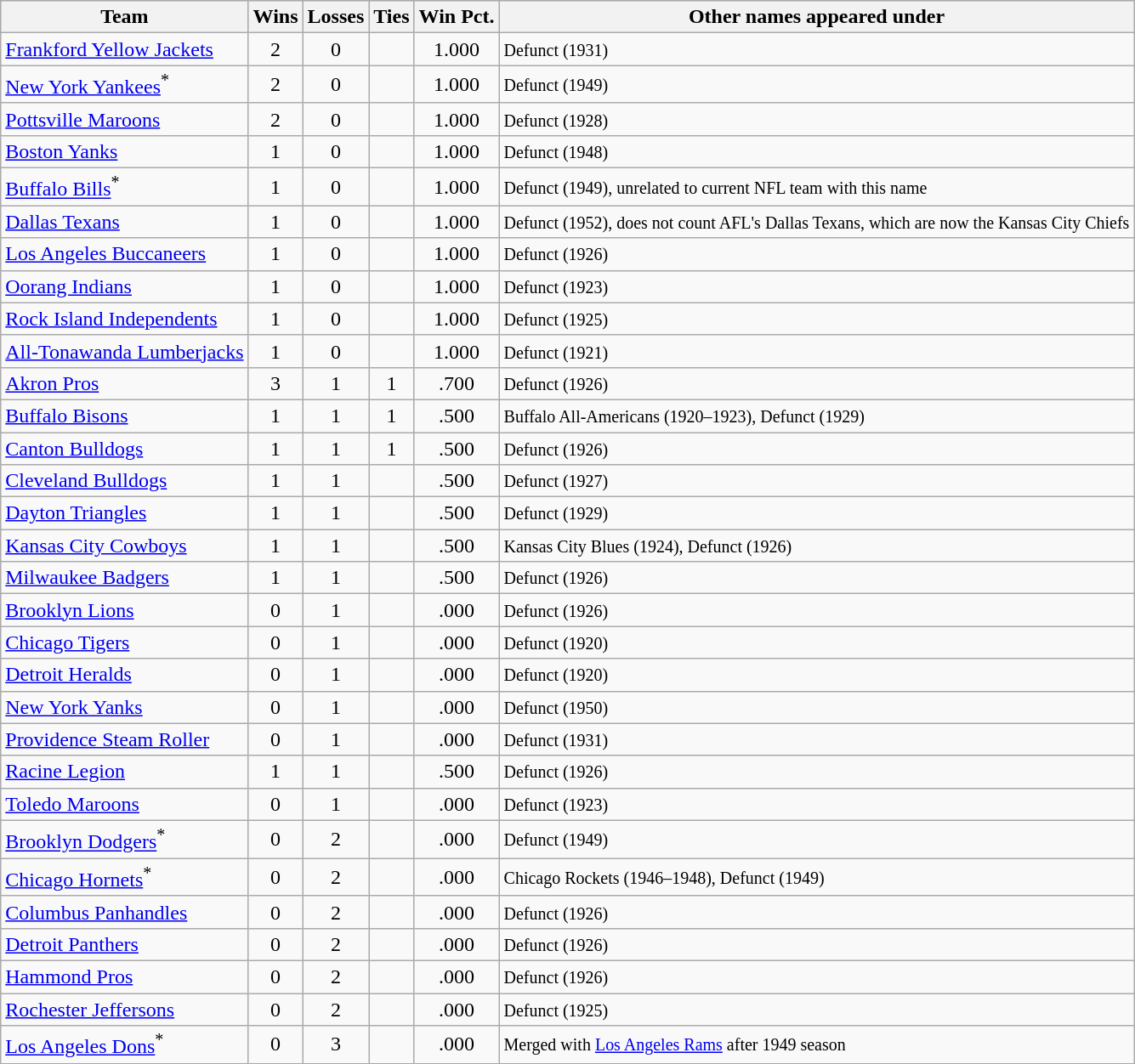<table class="wikitable sortable" style="text-align:center;">
<tr style="background: #e3e3e3;"|>
<th>Team</th>
<th>Wins</th>
<th>Losses</th>
<th>Ties</th>
<th>Win Pct.</th>
<th>Other names appeared under</th>
</tr>
<tr>
<td align=left><a href='#'>Frankford Yellow Jackets</a></td>
<td>2</td>
<td>0</td>
<td> </td>
<td>1.000</td>
<td align=left><small>Defunct (1931)</small></td>
</tr>
<tr>
<td align=left><a href='#'>New York Yankees</a><sup>*</sup></td>
<td>2</td>
<td>0</td>
<td> </td>
<td>1.000</td>
<td align=left><small>Defunct (1949)</small></td>
</tr>
<tr>
<td align=left><a href='#'>Pottsville Maroons</a></td>
<td>2</td>
<td>0</td>
<td> </td>
<td>1.000</td>
<td align=left><small>Defunct (1928)</small></td>
</tr>
<tr>
<td align=left><a href='#'>Boston Yanks</a></td>
<td>1</td>
<td>0</td>
<td> </td>
<td>1.000</td>
<td align=left><small>Defunct (1948)</small></td>
</tr>
<tr>
<td align=left><a href='#'>Buffalo Bills</a><sup>*</sup></td>
<td>1</td>
<td>0</td>
<td> </td>
<td>1.000</td>
<td align=left><small>Defunct (1949), unrelated to current NFL team with this name</small></td>
</tr>
<tr>
<td align=left><a href='#'>Dallas Texans</a></td>
<td>1</td>
<td>0</td>
<td> </td>
<td>1.000</td>
<td align=left><small>Defunct (1952), does not count AFL's Dallas Texans, which are now the Kansas City Chiefs</small></td>
</tr>
<tr>
<td align=left><a href='#'>Los Angeles Buccaneers</a></td>
<td>1</td>
<td>0</td>
<td> </td>
<td>1.000</td>
<td align=left><small>Defunct (1926)</small></td>
</tr>
<tr>
<td align=left><a href='#'>Oorang Indians</a></td>
<td>1</td>
<td>0</td>
<td> </td>
<td>1.000</td>
<td align=left><small>Defunct (1923)</small></td>
</tr>
<tr>
<td align=left><a href='#'>Rock Island Independents</a></td>
<td>1</td>
<td>0</td>
<td> </td>
<td>1.000</td>
<td align=left><small>Defunct (1925)</small></td>
</tr>
<tr>
<td align=left><a href='#'>All-Tonawanda Lumberjacks</a></td>
<td>1</td>
<td>0</td>
<td> </td>
<td>1.000</td>
<td align=left><small>Defunct (1921)</small></td>
</tr>
<tr>
<td align=left><a href='#'>Akron Pros</a></td>
<td>3</td>
<td>1</td>
<td>1</td>
<td>.700</td>
<td align=left><small>Defunct (1926)</small></td>
</tr>
<tr>
<td align=left><a href='#'>Buffalo Bisons</a></td>
<td>1</td>
<td>1</td>
<td>1</td>
<td>.500</td>
<td align=left><small>Buffalo All-Americans (1920–1923), Defunct (1929)</small></td>
</tr>
<tr>
<td align=left><a href='#'>Canton Bulldogs</a></td>
<td>1</td>
<td>1</td>
<td>1</td>
<td>.500</td>
<td align=left><small>Defunct (1926)</small></td>
</tr>
<tr>
<td align=left><a href='#'>Cleveland Bulldogs</a></td>
<td>1</td>
<td>1</td>
<td> </td>
<td>.500</td>
<td align=left><small>Defunct (1927)</small></td>
</tr>
<tr>
<td align=left><a href='#'>Dayton Triangles</a></td>
<td>1</td>
<td>1</td>
<td> </td>
<td>.500</td>
<td align=left><small>Defunct (1929)</small></td>
</tr>
<tr>
<td align=left><a href='#'>Kansas City Cowboys</a></td>
<td>1</td>
<td>1</td>
<td> </td>
<td>.500</td>
<td align=left><small>Kansas City Blues (1924), Defunct (1926)</small></td>
</tr>
<tr>
<td align=left><a href='#'>Milwaukee Badgers</a></td>
<td>1</td>
<td>1</td>
<td> </td>
<td>.500</td>
<td align=left><small>Defunct (1926)</small></td>
</tr>
<tr>
<td align=left><a href='#'>Brooklyn Lions</a></td>
<td>0</td>
<td>1</td>
<td> </td>
<td>.000</td>
<td align=left><small>Defunct (1926)</small></td>
</tr>
<tr>
<td align=left><a href='#'>Chicago Tigers</a></td>
<td>0</td>
<td>1</td>
<td> </td>
<td>.000</td>
<td align=left><small>Defunct (1920)</small></td>
</tr>
<tr>
<td align=left><a href='#'>Detroit Heralds</a></td>
<td>0</td>
<td>1</td>
<td> </td>
<td>.000</td>
<td align=left><small>Defunct (1920)</small></td>
</tr>
<tr>
<td align=left><a href='#'>New York Yanks</a></td>
<td>0</td>
<td>1</td>
<td> </td>
<td>.000</td>
<td align=left><small>Defunct (1950)</small></td>
</tr>
<tr>
<td align=left><a href='#'>Providence Steam Roller</a></td>
<td>0</td>
<td>1</td>
<td> </td>
<td>.000</td>
<td align=left><small>Defunct (1931)</small></td>
</tr>
<tr>
<td align=left><a href='#'>Racine Legion</a></td>
<td>1</td>
<td>1</td>
<td> </td>
<td>.500</td>
<td align=left><small>Defunct (1926)</small></td>
</tr>
<tr>
<td align=left><a href='#'>Toledo Maroons</a></td>
<td>0</td>
<td>1</td>
<td> </td>
<td>.000</td>
<td align=left><small>Defunct (1923)</small></td>
</tr>
<tr>
<td align=left><a href='#'>Brooklyn Dodgers</a><sup>*</sup></td>
<td>0</td>
<td>2</td>
<td> </td>
<td>.000</td>
<td align=left><small>Defunct (1949)</small></td>
</tr>
<tr>
<td align=left><a href='#'>Chicago Hornets</a><sup>*</sup></td>
<td>0</td>
<td>2</td>
<td> </td>
<td>.000</td>
<td align=left><small>Chicago Rockets (1946–1948), Defunct (1949)</small></td>
</tr>
<tr>
<td align=left><a href='#'>Columbus Panhandles</a></td>
<td>0</td>
<td>2</td>
<td> </td>
<td>.000</td>
<td align=left><small>Defunct (1926)</small></td>
</tr>
<tr>
<td align=left><a href='#'>Detroit Panthers</a></td>
<td>0</td>
<td>2</td>
<td> </td>
<td>.000</td>
<td align=left><small>Defunct (1926)</small></td>
</tr>
<tr>
<td align=left><a href='#'>Hammond Pros</a></td>
<td>0</td>
<td>2</td>
<td> </td>
<td>.000</td>
<td align=left><small>Defunct (1926)</small></td>
</tr>
<tr>
<td align=left><a href='#'>Rochester Jeffersons</a></td>
<td>0</td>
<td>2</td>
<td> </td>
<td>.000</td>
<td align=left><small>Defunct (1925)</small></td>
</tr>
<tr>
<td align=left><a href='#'>Los Angeles Dons</a><sup>*</sup></td>
<td>0</td>
<td>3</td>
<td> </td>
<td>.000</td>
<td align=left><small>Merged with <a href='#'>Los Angeles Rams</a> after 1949 season</small></td>
</tr>
</table>
